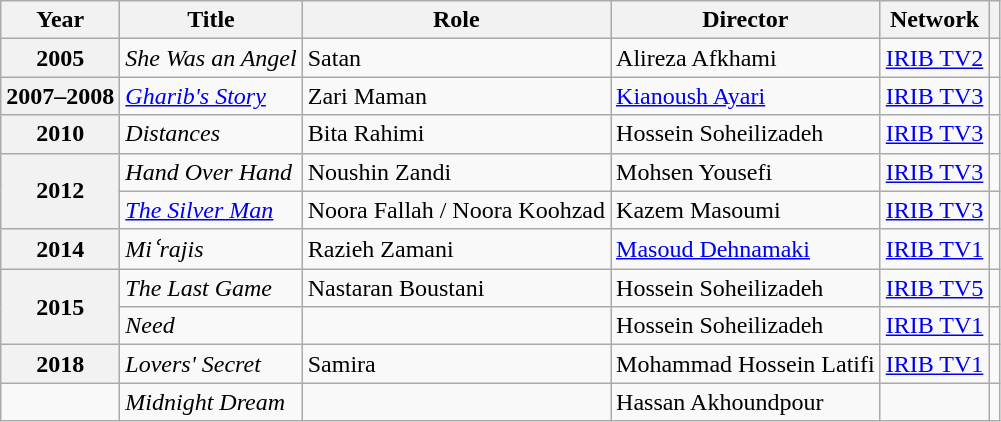<table class="wikitable plainrowheaders sortable" style="font-size:100%">
<tr>
<th scope="col">Year</th>
<th scope="col">Title</th>
<th scope="col">Role</th>
<th scope="col">Director</th>
<th class="unsortable" scope="col">Network</th>
<th scope="col" class="unsortable"></th>
</tr>
<tr>
<th scope="row">2005</th>
<td><em>She Was an Angel</em></td>
<td>Satan</td>
<td>Alireza Afkhami</td>
<td><a href='#'>IRIB TV2</a></td>
<td></td>
</tr>
<tr>
<th scope="row">2007–2008</th>
<td><em><a href='#'>Gharib's Story</a></em></td>
<td>Zari Maman</td>
<td><a href='#'>Kianoush Ayari</a></td>
<td><a href='#'>IRIB TV3</a></td>
<td></td>
</tr>
<tr>
<th scope="row">2010</th>
<td><em>Distances</em></td>
<td>Bita Rahimi</td>
<td>Hossein Soheilizadeh</td>
<td><a href='#'>IRIB TV3</a></td>
<td></td>
</tr>
<tr>
<th scope="row" rowspan="2">2012</th>
<td><em>Hand Over Hand</em></td>
<td>Noushin Zandi</td>
<td>Mohsen Yousefi</td>
<td><a href='#'>IRIB TV3</a></td>
<td></td>
</tr>
<tr>
<td><em><a href='#'>The Silver Man</a></em></td>
<td>Noora Fallah / Noora Koohzad</td>
<td>Kazem Masoumi</td>
<td><a href='#'>IRIB TV3</a></td>
<td></td>
</tr>
<tr>
<th scope="row">2014</th>
<td><em>Miʿrajis</em></td>
<td>Razieh Zamani</td>
<td><a href='#'>Masoud Dehnamaki</a></td>
<td><a href='#'>IRIB TV1</a></td>
<td></td>
</tr>
<tr>
<th scope="row" rowspan="2">2015</th>
<td><em>The Last Game</em></td>
<td>Nastaran Boustani</td>
<td>Hossein Soheilizadeh</td>
<td><a href='#'>IRIB TV5</a></td>
<td></td>
</tr>
<tr>
<td><em>Need</em></td>
<td></td>
<td>Hossein Soheilizadeh</td>
<td><a href='#'>IRIB TV1</a></td>
<td></td>
</tr>
<tr>
<th scope="row">2018</th>
<td><em>Lovers' Secret</em></td>
<td>Samira</td>
<td>Mohammad Hossein Latifi</td>
<td><a href='#'>IRIB TV1</a></td>
<td></td>
</tr>
<tr>
<td></td>
<td><em>Midnight Dream</em></td>
<td></td>
<td>Hassan Akhoundpour</td>
<td></td>
<td></td>
</tr>
</table>
